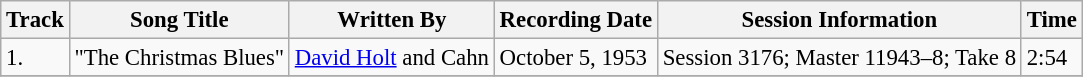<table class="wikitable" style="font-size:95%;">
<tr>
<th>Track</th>
<th>Song Title</th>
<th>Written By</th>
<th>Recording Date</th>
<th>Session Information</th>
<th>Time</th>
</tr>
<tr>
<td>1.</td>
<td>"The Christmas Blues"</td>
<td><a href='#'>David Holt</a> and Cahn</td>
<td>October 5, 1953</td>
<td>Session 3176; Master 11943–8; Take 8</td>
<td>2:54</td>
</tr>
<tr>
</tr>
</table>
